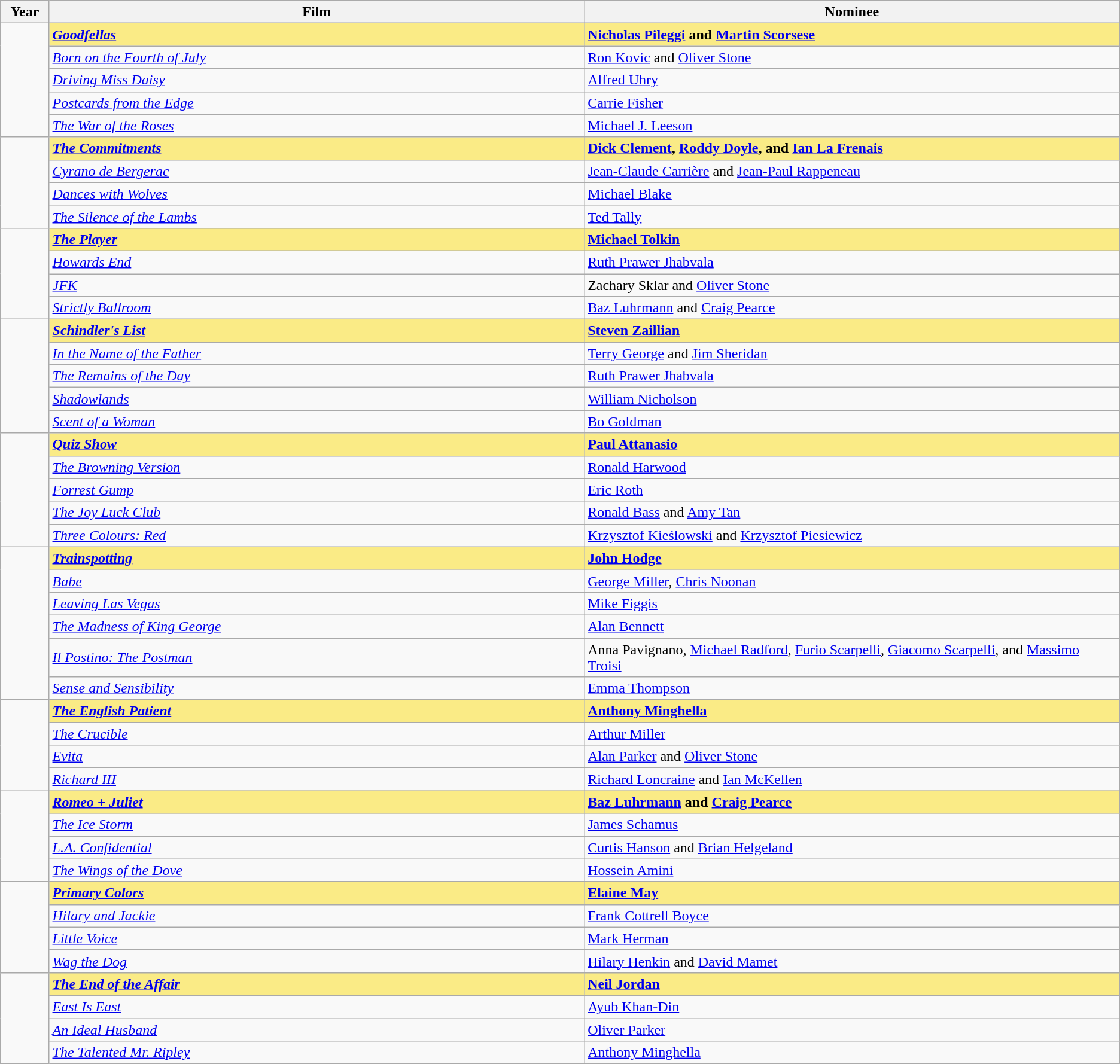<table class="wikitable">
<tr>
<th scope="col" style="width:2%;">Year</th>
<th scope="col" style="width:30%;">Film</th>
<th scope="col" style="width:30%;">Nominee</th>
</tr>
<tr>
<td rowspan="5"></td>
<td style="background:#FAEB86"><strong><em><a href='#'>Goodfellas</a></em></strong></td>
<td style="background:#FAEB86"><strong><a href='#'>Nicholas Pileggi</a> and <a href='#'>Martin Scorsese</a></strong></td>
</tr>
<tr>
<td><em><a href='#'>Born on the Fourth of July</a></em></td>
<td><a href='#'>Ron Kovic</a> and <a href='#'>Oliver Stone</a></td>
</tr>
<tr>
<td><em><a href='#'>Driving Miss Daisy</a></em></td>
<td><a href='#'>Alfred Uhry</a></td>
</tr>
<tr>
<td><em><a href='#'>Postcards from the Edge</a></em></td>
<td><a href='#'>Carrie Fisher</a></td>
</tr>
<tr>
<td><em><a href='#'>The War of the Roses</a></em></td>
<td><a href='#'>Michael J. Leeson</a></td>
</tr>
<tr>
<td rowspan="4"></td>
<td style="background:#FAEB86"><strong><em><a href='#'>The Commitments</a></em></strong></td>
<td style="background:#FAEB86"><strong><a href='#'>Dick Clement</a>, <a href='#'>Roddy Doyle</a>, and <a href='#'>Ian La Frenais</a></strong></td>
</tr>
<tr>
<td><em><a href='#'>Cyrano de Bergerac</a></em></td>
<td><a href='#'>Jean-Claude Carrière</a> and <a href='#'>Jean-Paul Rappeneau</a></td>
</tr>
<tr>
<td><em><a href='#'>Dances with Wolves</a></em></td>
<td><a href='#'>Michael Blake</a></td>
</tr>
<tr>
<td><em><a href='#'>The Silence of the Lambs</a></em></td>
<td><a href='#'>Ted Tally</a></td>
</tr>
<tr>
<td rowspan="4"></td>
<td style="background:#FAEB86"><strong><em><a href='#'>The Player</a></em></strong></td>
<td style="background:#FAEB86"><strong><a href='#'>Michael Tolkin</a></strong></td>
</tr>
<tr>
<td><em><a href='#'>Howards End</a></em></td>
<td><a href='#'>Ruth Prawer Jhabvala</a></td>
</tr>
<tr>
<td><em><a href='#'>JFK</a></em></td>
<td>Zachary Sklar and <a href='#'>Oliver Stone</a></td>
</tr>
<tr>
<td><em><a href='#'>Strictly Ballroom</a></em></td>
<td><a href='#'>Baz Luhrmann</a> and <a href='#'>Craig Pearce</a></td>
</tr>
<tr>
<td rowspan="5"></td>
<td style="background:#FAEB86"><strong><em><a href='#'>Schindler's List</a></em></strong></td>
<td style="background:#FAEB86"><strong><a href='#'>Steven Zaillian</a></strong></td>
</tr>
<tr>
<td><em><a href='#'>In the Name of the Father</a></em></td>
<td><a href='#'>Terry George</a> and <a href='#'>Jim Sheridan</a></td>
</tr>
<tr>
<td><em><a href='#'>The Remains of the Day</a></em></td>
<td><a href='#'>Ruth Prawer Jhabvala</a></td>
</tr>
<tr>
<td><em><a href='#'>Shadowlands</a></em></td>
<td><a href='#'>William Nicholson</a></td>
</tr>
<tr>
<td><em><a href='#'>Scent of a Woman</a></em></td>
<td><a href='#'>Bo Goldman</a></td>
</tr>
<tr>
<td rowspan="5"></td>
<td style="background:#FAEB86"><strong><em><a href='#'>Quiz Show</a></em></strong></td>
<td style="background:#FAEB86"><strong><a href='#'>Paul Attanasio</a></strong></td>
</tr>
<tr>
<td><em><a href='#'>The Browning Version</a></em></td>
<td><a href='#'>Ronald Harwood</a></td>
</tr>
<tr>
<td><em><a href='#'>Forrest Gump</a></em></td>
<td><a href='#'>Eric Roth</a></td>
</tr>
<tr>
<td><em><a href='#'>The Joy Luck Club</a></em></td>
<td><a href='#'>Ronald Bass</a> and <a href='#'>Amy Tan</a></td>
</tr>
<tr>
<td><em><a href='#'>Three Colours: Red</a></em></td>
<td><a href='#'>Krzysztof Kieślowski</a> and <a href='#'>Krzysztof Piesiewicz</a></td>
</tr>
<tr>
<td rowspan="6"></td>
<td style="background:#FAEB86"><strong><em><a href='#'>Trainspotting</a></em></strong></td>
<td style="background:#FAEB86"><strong><a href='#'>John Hodge</a></strong></td>
</tr>
<tr>
<td><em><a href='#'>Babe</a></em></td>
<td><a href='#'>George Miller</a>, <a href='#'>Chris Noonan</a></td>
</tr>
<tr>
<td><em><a href='#'>Leaving Las Vegas</a></em></td>
<td><a href='#'>Mike Figgis</a></td>
</tr>
<tr>
<td><em><a href='#'>The Madness of King George</a></em></td>
<td><a href='#'>Alan Bennett</a></td>
</tr>
<tr>
<td><em><a href='#'>Il Postino: The Postman</a></em></td>
<td>Anna Pavignano, <a href='#'>Michael Radford</a>, <a href='#'>Furio Scarpelli</a>, <a href='#'>Giacomo Scarpelli</a>, and <a href='#'>Massimo Troisi</a></td>
</tr>
<tr>
<td><em><a href='#'>Sense and Sensibility</a></em></td>
<td><a href='#'>Emma Thompson</a></td>
</tr>
<tr>
<td rowspan="4"></td>
<td style="background:#FAEB86"><strong><em><a href='#'>The English Patient</a></em></strong></td>
<td style="background:#FAEB86"><strong><a href='#'>Anthony Minghella</a></strong></td>
</tr>
<tr>
<td><em><a href='#'>The Crucible</a></em></td>
<td><a href='#'>Arthur Miller</a></td>
</tr>
<tr>
<td><em><a href='#'>Evita</a></em></td>
<td><a href='#'>Alan Parker</a> and <a href='#'>Oliver Stone</a></td>
</tr>
<tr>
<td><em><a href='#'>Richard III</a></em></td>
<td><a href='#'>Richard Loncraine</a> and <a href='#'>Ian McKellen</a></td>
</tr>
<tr>
<td rowspan="4"></td>
<td style="background:#FAEB86"><strong><em><a href='#'>Romeo + Juliet</a></em></strong></td>
<td style="background:#FAEB86"><strong><a href='#'>Baz Luhrmann</a> and <a href='#'>Craig Pearce</a></strong></td>
</tr>
<tr>
<td><em><a href='#'>The Ice Storm</a></em></td>
<td><a href='#'>James Schamus</a></td>
</tr>
<tr>
<td><em><a href='#'>L.A. Confidential</a></em></td>
<td><a href='#'>Curtis Hanson</a> and <a href='#'>Brian Helgeland</a></td>
</tr>
<tr>
<td><em><a href='#'>The Wings of the Dove</a></em></td>
<td><a href='#'>Hossein Amini</a></td>
</tr>
<tr>
<td rowspan="4"></td>
<td style="background:#FAEB86"><strong><em><a href='#'>Primary Colors</a></em></strong></td>
<td style="background:#FAEB86"><strong><a href='#'>Elaine May</a></strong></td>
</tr>
<tr>
<td><em><a href='#'>Hilary and Jackie</a></em></td>
<td><a href='#'>Frank Cottrell Boyce</a></td>
</tr>
<tr>
<td><em><a href='#'>Little Voice</a></em></td>
<td><a href='#'>Mark Herman</a></td>
</tr>
<tr>
<td><em><a href='#'>Wag the Dog</a></em></td>
<td><a href='#'>Hilary Henkin</a> and <a href='#'>David Mamet</a></td>
</tr>
<tr>
<td rowspan="4"></td>
<td style="background:#FAEB86"><strong><em><a href='#'>The End of the Affair</a></em></strong></td>
<td style="background:#FAEB86"><strong><a href='#'>Neil Jordan</a></strong></td>
</tr>
<tr>
<td><em><a href='#'>East Is East</a></em></td>
<td><a href='#'>Ayub Khan-Din</a></td>
</tr>
<tr>
<td><em><a href='#'>An Ideal Husband</a></em></td>
<td><a href='#'>Oliver Parker</a></td>
</tr>
<tr>
<td><em><a href='#'>The Talented Mr. Ripley</a></em></td>
<td><a href='#'>Anthony Minghella</a></td>
</tr>
</table>
